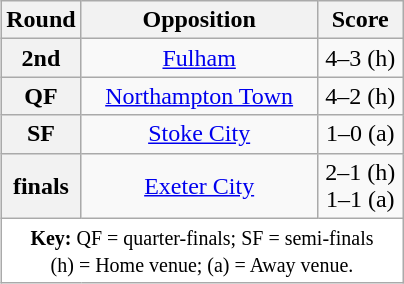<table class="wikitable plainrowheaders" style="text-align:center;margin-left:1em;float:right">
<tr>
<th width="25">Round</th>
<th width="150">Opposition</th>
<th width="50">Score</th>
</tr>
<tr>
<th scope=row style="text-align:center">2nd</th>
<td><a href='#'>Fulham</a></td>
<td>4–3 (h)</td>
</tr>
<tr>
<th scope=row style="text-align:center">QF</th>
<td><a href='#'>Northampton Town</a></td>
<td>4–2 (h)</td>
</tr>
<tr>
<th scope=row style="text-align:center">SF</th>
<td><a href='#'>Stoke City</a></td>
<td>1–0 (a)</td>
</tr>
<tr>
<th scope=row style="text-align:center">finals</th>
<td><a href='#'>Exeter City</a></td>
<td>2–1 (h)<br> 1–1 (a)</td>
</tr>
<tr>
<td colspan="3" style="background-color:white;"><small><strong>Key:</strong> QF = quarter-finals; SF = semi-finals<br>(h) = Home venue; (a) = Away venue.</small></td>
</tr>
</table>
